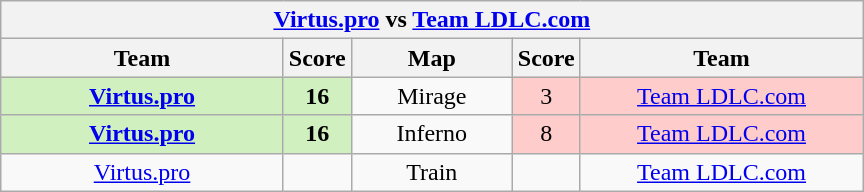<table class="wikitable" style="text-align: center;">
<tr>
<th colspan=5><a href='#'>Virtus.pro</a> vs <a href='#'>Team LDLC.com</a></th>
</tr>
<tr>
<th width="181px">Team</th>
<th width="20px">Score</th>
<th width="100px">Map</th>
<th width="20px">Score</th>
<th width="181px">Team</th>
</tr>
<tr>
<td style="background: #D0F0C0;"><strong><a href='#'>Virtus.pro</a></strong></td>
<td style="background: #D0F0C0;"><strong>16</strong></td>
<td>Mirage</td>
<td style="background: #FFCCCC;">3</td>
<td style="background: #FFCCCC;"><a href='#'>Team LDLC.com</a></td>
</tr>
<tr>
<td style="background: #D0F0C0;"><strong><a href='#'>Virtus.pro</a></strong></td>
<td style="background: #D0F0C0;"><strong>16</strong></td>
<td>Inferno</td>
<td style="background: #FFCCCC;">8</td>
<td style="background: #FFCCCC;"><a href='#'>Team LDLC.com</a></td>
</tr>
<tr>
<td><a href='#'>Virtus.pro</a></td>
<td></td>
<td>Train</td>
<td></td>
<td><a href='#'>Team LDLC.com</a></td>
</tr>
</table>
